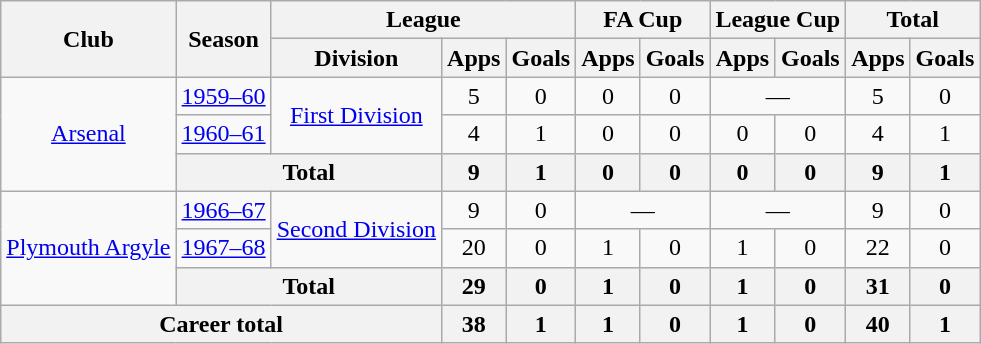<table class="wikitable" style="text-align: center;">
<tr>
<th rowspan="2">Club</th>
<th rowspan="2">Season</th>
<th colspan="3">League</th>
<th colspan="2">FA Cup</th>
<th colspan="2">League Cup</th>
<th colspan="2">Total</th>
</tr>
<tr>
<th>Division</th>
<th>Apps</th>
<th>Goals</th>
<th>Apps</th>
<th>Goals</th>
<th>Apps</th>
<th>Goals</th>
<th>Apps</th>
<th>Goals</th>
</tr>
<tr>
<td rowspan="3"><a href='#'>Arsenal</a></td>
<td><a href='#'>1959–60</a></td>
<td rowspan="2"><a href='#'>First Division</a></td>
<td>5</td>
<td>0</td>
<td>0</td>
<td>0</td>
<td colspan="2">—</td>
<td>5</td>
<td>0</td>
</tr>
<tr>
<td><a href='#'>1960–61</a></td>
<td>4</td>
<td>1</td>
<td>0</td>
<td>0</td>
<td>0</td>
<td>0</td>
<td>4</td>
<td>1</td>
</tr>
<tr>
<th colspan="2">Total</th>
<th>9</th>
<th>1</th>
<th>0</th>
<th>0</th>
<th>0</th>
<th>0</th>
<th>9</th>
<th>1</th>
</tr>
<tr>
<td rowspan="3"><a href='#'>Plymouth Argyle</a></td>
<td><a href='#'>1966–67</a></td>
<td rowspan="2"><a href='#'>Second Division</a></td>
<td>9</td>
<td>0</td>
<td colspan="2">—</td>
<td colspan="2">—</td>
<td>9</td>
<td>0</td>
</tr>
<tr>
<td><a href='#'>1967–68</a></td>
<td>20</td>
<td>0</td>
<td>1</td>
<td>0</td>
<td>1</td>
<td>0</td>
<td>22</td>
<td>0</td>
</tr>
<tr>
<th colspan="2">Total</th>
<th>29</th>
<th>0</th>
<th>1</th>
<th>0</th>
<th>1</th>
<th>0</th>
<th>31</th>
<th>0</th>
</tr>
<tr>
<th colspan="3">Career total</th>
<th>38</th>
<th>1</th>
<th>1</th>
<th>0</th>
<th>1</th>
<th>0</th>
<th>40</th>
<th>1</th>
</tr>
</table>
